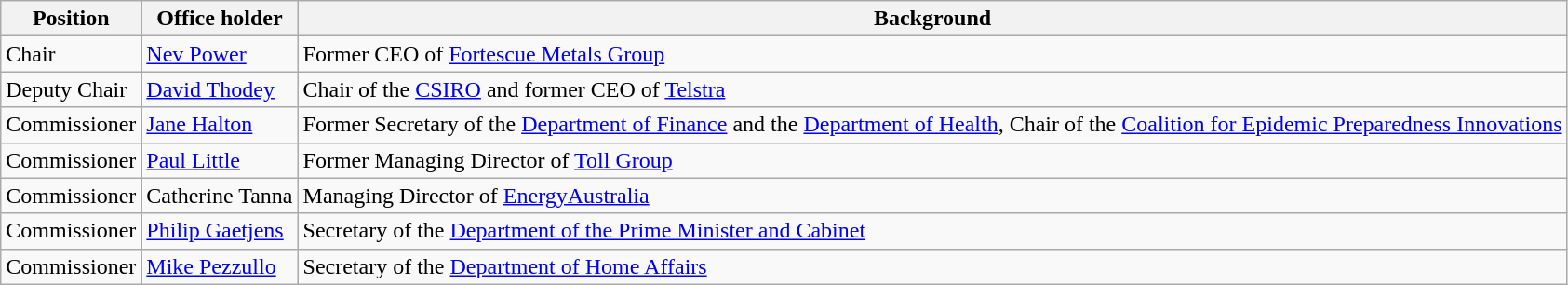<table class="wikitable">
<tr>
<th>Position</th>
<th>Office holder</th>
<th>Background</th>
</tr>
<tr>
<td>Chair</td>
<td><a href='#'>Nev Power</a></td>
<td>Former CEO of <a href='#'>Fortescue Metals Group</a></td>
</tr>
<tr>
<td>Deputy Chair</td>
<td><a href='#'>David Thodey</a></td>
<td>Chair of the <a href='#'>CSIRO</a> and former CEO of <a href='#'>Telstra</a></td>
</tr>
<tr>
<td>Commissioner</td>
<td><a href='#'>Jane Halton</a></td>
<td>Former Secretary of the <a href='#'>Department of Finance</a> and the <a href='#'>Department of Health</a>, Chair of the <a href='#'>Coalition for Epidemic Preparedness Innovations</a></td>
</tr>
<tr>
<td>Commissioner</td>
<td><a href='#'>Paul Little</a></td>
<td>Former Managing Director of <a href='#'>Toll Group</a></td>
</tr>
<tr>
<td>Commissioner</td>
<td>Catherine Tanna</td>
<td>Managing Director of <a href='#'>EnergyAustralia</a></td>
</tr>
<tr>
<td>Commissioner</td>
<td><a href='#'>Philip Gaetjens</a></td>
<td>Secretary of the <a href='#'>Department of the Prime Minister and Cabinet</a></td>
</tr>
<tr>
<td>Commissioner</td>
<td><a href='#'>Mike Pezzullo</a></td>
<td>Secretary of the <a href='#'>Department of Home Affairs</a></td>
</tr>
</table>
